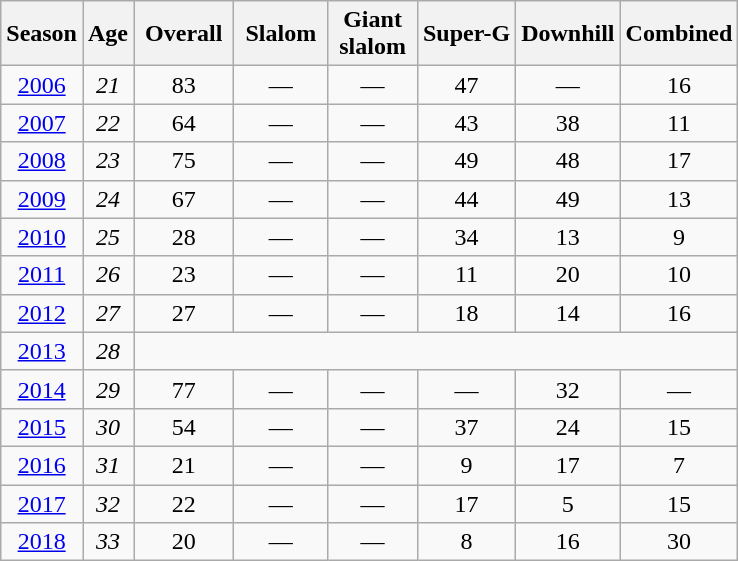<table class=wikitable style="text-align:center">
<tr>
<th>Season</th>
<th>Age</th>
<th> Overall </th>
<th> Slalom </th>
<th>Giant<br> slalom </th>
<th>Super-G</th>
<th>Downhill</th>
<th>Combined</th>
</tr>
<tr>
<td><a href='#'>2006</a></td>
<td><em>21</em></td>
<td>83</td>
<td>—</td>
<td>—</td>
<td>47</td>
<td>—</td>
<td>16</td>
</tr>
<tr>
<td><a href='#'>2007</a></td>
<td><em>22</em></td>
<td>64</td>
<td>—</td>
<td>—</td>
<td>43</td>
<td>38</td>
<td>11</td>
</tr>
<tr>
<td><a href='#'>2008</a></td>
<td><em>23</em></td>
<td>75</td>
<td>—</td>
<td>—</td>
<td>49</td>
<td>48</td>
<td>17</td>
</tr>
<tr>
<td><a href='#'>2009</a></td>
<td><em>24</em></td>
<td>67</td>
<td>—</td>
<td>—</td>
<td>44</td>
<td>49</td>
<td>13</td>
</tr>
<tr>
<td><a href='#'>2010</a></td>
<td><em>25</em></td>
<td>28</td>
<td>—</td>
<td>—</td>
<td>34</td>
<td>13</td>
<td>9</td>
</tr>
<tr>
<td><a href='#'>2011</a></td>
<td><em>26</em></td>
<td>23</td>
<td>—</td>
<td>—</td>
<td>11</td>
<td>20</td>
<td>10</td>
</tr>
<tr>
<td><a href='#'>2012</a></td>
<td><em>27</em></td>
<td>27</td>
<td>—</td>
<td>—</td>
<td>18</td>
<td>14</td>
<td>16</td>
</tr>
<tr>
<td><a href='#'>2013</a></td>
<td><em>28</em></td>
<td colspan=6></td>
</tr>
<tr>
<td><a href='#'>2014</a></td>
<td><em>29</em></td>
<td>77</td>
<td>—</td>
<td>—</td>
<td>—</td>
<td>32</td>
<td>—</td>
</tr>
<tr>
<td><a href='#'>2015</a></td>
<td><em>30</em></td>
<td>54</td>
<td>—</td>
<td>—</td>
<td>37</td>
<td>24</td>
<td>15</td>
</tr>
<tr>
<td><a href='#'>2016</a></td>
<td><em>31</em></td>
<td>21</td>
<td>—</td>
<td>—</td>
<td>9</td>
<td>17</td>
<td>7</td>
</tr>
<tr>
<td><a href='#'>2017</a></td>
<td><em>32</em></td>
<td>22</td>
<td>—</td>
<td>—</td>
<td>17</td>
<td>5</td>
<td>15</td>
</tr>
<tr>
<td><a href='#'>2018</a></td>
<td><em>33</em></td>
<td>20</td>
<td>—</td>
<td>—</td>
<td>8</td>
<td>16</td>
<td>30</td>
</tr>
</table>
